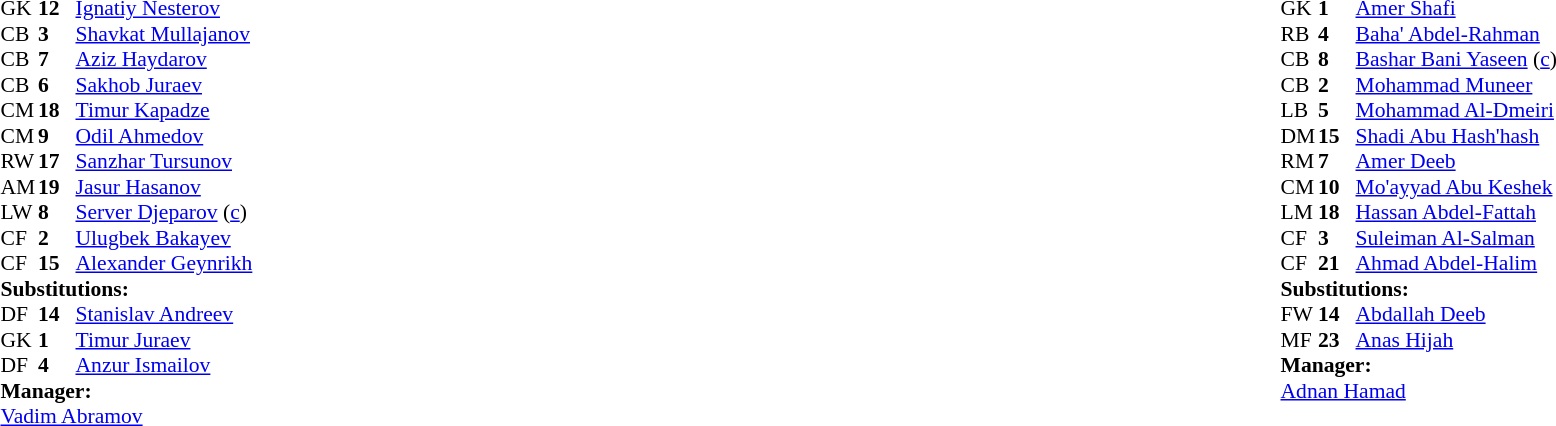<table width="100%">
<tr>
<td valign="top" width="50%"><br><table style="font-size: 90%" cellspacing="0" cellpadding="0">
<tr>
<th width=25></th>
<th width=25></th>
</tr>
<tr>
<td>GK</td>
<td><strong>12</strong></td>
<td><a href='#'>Ignatiy Nesterov</a></td>
<td></td>
<td></td>
</tr>
<tr>
<td>CB</td>
<td><strong>3</strong></td>
<td><a href='#'>Shavkat Mullajanov</a></td>
</tr>
<tr>
<td>CB</td>
<td><strong>7</strong></td>
<td><a href='#'>Aziz Haydarov</a></td>
</tr>
<tr>
<td>CB</td>
<td><strong>6</strong></td>
<td><a href='#'>Sakhob Juraev</a></td>
</tr>
<tr>
<td>CM</td>
<td><strong>18</strong></td>
<td><a href='#'>Timur Kapadze</a></td>
</tr>
<tr>
<td>CM</td>
<td><strong>9</strong></td>
<td><a href='#'>Odil Ahmedov</a></td>
</tr>
<tr>
<td>RW</td>
<td><strong>17</strong></td>
<td><a href='#'>Sanzhar Tursunov</a></td>
<td></td>
</tr>
<tr>
<td>AM</td>
<td><strong>19</strong></td>
<td><a href='#'>Jasur Hasanov</a></td>
<td></td>
<td></td>
</tr>
<tr>
<td>LW</td>
<td><strong>8</strong></td>
<td><a href='#'>Server Djeparov</a> (<a href='#'>c</a>)</td>
</tr>
<tr>
<td>CF</td>
<td><strong>2</strong></td>
<td><a href='#'>Ulugbek Bakayev</a></td>
</tr>
<tr>
<td>CF</td>
<td><strong>15</strong></td>
<td><a href='#'>Alexander Geynrikh</a></td>
<td></td>
<td></td>
</tr>
<tr>
<td colspan=3><strong>Substitutions:</strong></td>
</tr>
<tr>
<td>DF</td>
<td><strong>14</strong></td>
<td><a href='#'>Stanislav Andreev</a></td>
<td></td>
<td></td>
</tr>
<tr>
<td>GK</td>
<td><strong>1</strong></td>
<td><a href='#'>Timur Juraev</a></td>
<td></td>
<td></td>
</tr>
<tr>
<td>DF</td>
<td><strong>4</strong></td>
<td><a href='#'>Anzur Ismailov</a></td>
<td></td>
<td></td>
</tr>
<tr>
<td colspan=3><strong>Manager:</strong></td>
</tr>
<tr>
<td colspan=3><a href='#'>Vadim Abramov</a></td>
</tr>
</table>
</td>
<td valign="top"></td>
<td valign="top" width="50%"><br><table style="font-size: 90%" cellspacing="0" cellpadding="0" align="center">
<tr>
<th width="25"></th>
<th width="25"></th>
</tr>
<tr>
<td>GK</td>
<td><strong>1</strong></td>
<td><a href='#'>Amer Shafi</a></td>
</tr>
<tr>
<td>RB</td>
<td><strong>4</strong></td>
<td><a href='#'>Baha' Abdel-Rahman</a></td>
</tr>
<tr>
<td>CB</td>
<td><strong>8</strong></td>
<td><a href='#'>Bashar Bani Yaseen</a> (<a href='#'>c</a>)</td>
</tr>
<tr>
<td>CB</td>
<td><strong>2</strong></td>
<td><a href='#'>Mohammad Muneer</a></td>
</tr>
<tr>
<td>LB</td>
<td><strong>5</strong></td>
<td><a href='#'>Mohammad Al-Dmeiri</a></td>
</tr>
<tr>
<td>DM</td>
<td><strong>15</strong></td>
<td><a href='#'>Shadi Abu Hash'hash</a></td>
<td></td>
<td></td>
</tr>
<tr>
<td>RM</td>
<td><strong>7</strong></td>
<td><a href='#'>Amer Deeb</a></td>
</tr>
<tr>
<td>CM</td>
<td><strong>10</strong></td>
<td><a href='#'>Mo'ayyad Abu Keshek</a></td>
<td></td>
<td></td>
</tr>
<tr>
<td>LM</td>
<td><strong>18</strong></td>
<td><a href='#'>Hassan Abdel-Fattah</a></td>
</tr>
<tr>
<td>CF</td>
<td><strong>3</strong></td>
<td><a href='#'>Suleiman Al-Salman</a></td>
<td></td>
</tr>
<tr>
<td>CF</td>
<td><strong>21</strong></td>
<td><a href='#'>Ahmad Abdel-Halim</a></td>
</tr>
<tr>
<td colspan=3><strong>Substitutions:</strong></td>
</tr>
<tr>
<td>FW</td>
<td><strong>14</strong></td>
<td><a href='#'>Abdallah Deeb</a></td>
<td></td>
<td></td>
</tr>
<tr>
<td>MF</td>
<td><strong>23</strong></td>
<td><a href='#'>Anas Hijah</a></td>
<td></td>
<td></td>
</tr>
<tr>
<td colspan=3><strong>Manager:</strong></td>
</tr>
<tr>
<td colspan=3> <a href='#'>Adnan Hamad</a></td>
</tr>
</table>
</td>
</tr>
</table>
